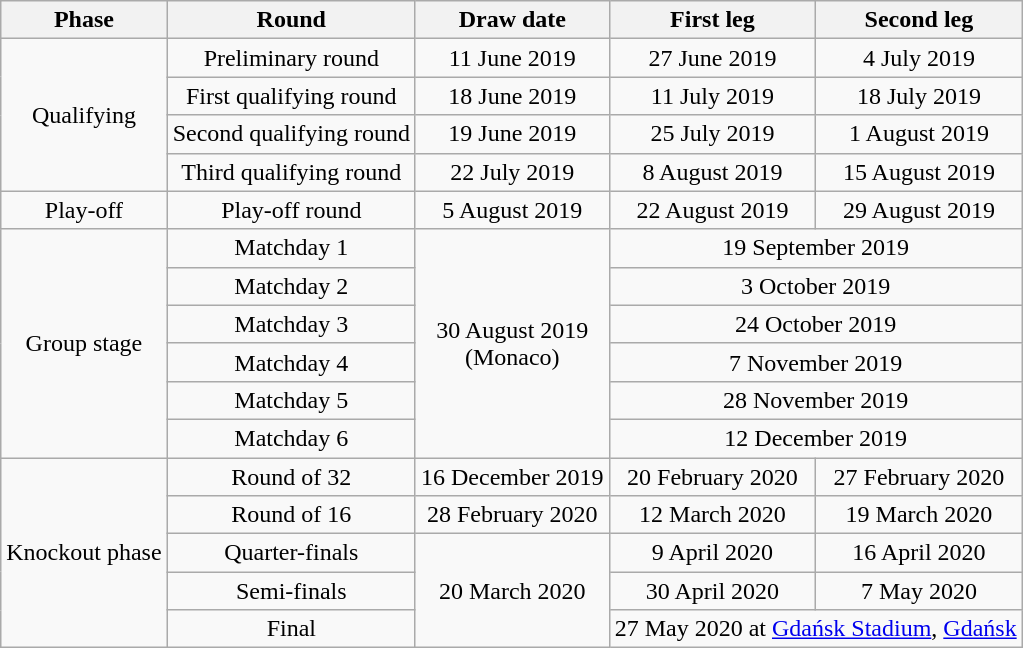<table class="wikitable" style="text-align:center">
<tr>
<th>Phase</th>
<th>Round</th>
<th>Draw date</th>
<th>First leg</th>
<th>Second leg</th>
</tr>
<tr>
<td rowspan="4">Qualifying</td>
<td>Preliminary round</td>
<td>11 June 2019</td>
<td>27 June 2019</td>
<td>4 July 2019</td>
</tr>
<tr>
<td>First qualifying round</td>
<td>18 June 2019</td>
<td>11 July 2019</td>
<td>18 July 2019</td>
</tr>
<tr>
<td>Second qualifying round</td>
<td>19 June 2019</td>
<td>25 July 2019</td>
<td>1 August 2019</td>
</tr>
<tr>
<td>Third qualifying round</td>
<td>22 July 2019</td>
<td>8 August 2019</td>
<td>15 August 2019</td>
</tr>
<tr>
<td>Play-off</td>
<td>Play-off round</td>
<td>5 August 2019</td>
<td>22 August 2019</td>
<td>29 August 2019</td>
</tr>
<tr>
<td rowspan="6">Group stage</td>
<td>Matchday 1</td>
<td rowspan="6">30 August 2019<br>(Monaco)</td>
<td colspan="2">19 September 2019</td>
</tr>
<tr>
<td>Matchday 2</td>
<td colspan="2">3 October 2019</td>
</tr>
<tr>
<td>Matchday 3</td>
<td colspan="2">24 October 2019</td>
</tr>
<tr>
<td>Matchday 4</td>
<td colspan="2">7 November 2019</td>
</tr>
<tr>
<td>Matchday 5</td>
<td colspan="2">28 November 2019</td>
</tr>
<tr>
<td>Matchday 6</td>
<td colspan="2">12 December 2019</td>
</tr>
<tr>
<td rowspan="5">Knockout phase</td>
<td>Round of 32</td>
<td>16 December 2019</td>
<td>20 February 2020</td>
<td>27 February 2020</td>
</tr>
<tr>
<td>Round of 16</td>
<td>28 February 2020</td>
<td>12 March 2020</td>
<td>19 March 2020</td>
</tr>
<tr>
<td>Quarter-finals</td>
<td rowspan="3">20 March 2020</td>
<td>9 April 2020</td>
<td>16 April 2020</td>
</tr>
<tr>
<td>Semi-finals</td>
<td>30 April 2020</td>
<td>7 May 2020</td>
</tr>
<tr>
<td>Final</td>
<td colspan="2">27 May 2020 at <a href='#'>Gdańsk Stadium</a>, <a href='#'>Gdańsk</a></td>
</tr>
</table>
